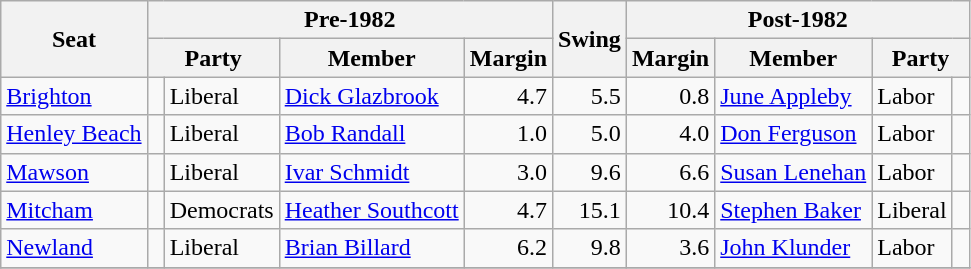<table class="wikitable">
<tr>
<th rowspan="2">Seat</th>
<th colspan="4">Pre-1982</th>
<th rowspan="2">Swing</th>
<th colspan="4">Post-1982</th>
</tr>
<tr>
<th colspan="2">Party</th>
<th>Member</th>
<th>Margin</th>
<th>Margin</th>
<th>Member</th>
<th colspan="2">Party</th>
</tr>
<tr>
<td><a href='#'>Brighton</a></td>
<td> </td>
<td>Liberal</td>
<td><a href='#'>Dick Glazbrook</a></td>
<td style="text-align:right;">4.7</td>
<td style="text-align:right;">5.5</td>
<td style="text-align:right;">0.8</td>
<td><a href='#'>June Appleby</a></td>
<td>Labor</td>
<td> </td>
</tr>
<tr>
<td><a href='#'>Henley Beach</a></td>
<td> </td>
<td>Liberal</td>
<td><a href='#'>Bob Randall</a></td>
<td style="text-align:right;">1.0</td>
<td style="text-align:right;">5.0</td>
<td style="text-align:right;">4.0</td>
<td><a href='#'>Don Ferguson</a></td>
<td>Labor</td>
<td> </td>
</tr>
<tr>
<td><a href='#'>Mawson</a></td>
<td> </td>
<td>Liberal</td>
<td><a href='#'>Ivar Schmidt</a></td>
<td style="text-align:right;">3.0</td>
<td style="text-align:right;">9.6</td>
<td style="text-align:right;">6.6</td>
<td><a href='#'>Susan Lenehan</a></td>
<td>Labor</td>
<td> </td>
</tr>
<tr>
<td><a href='#'>Mitcham</a></td>
<td> </td>
<td>Democrats</td>
<td><a href='#'>Heather Southcott</a></td>
<td style="text-align:right;">4.7</td>
<td style="text-align:right;">15.1</td>
<td style="text-align:right;">10.4</td>
<td><a href='#'>Stephen Baker</a></td>
<td>Liberal</td>
<td> </td>
</tr>
<tr>
<td><a href='#'>Newland</a></td>
<td> </td>
<td>Liberal</td>
<td><a href='#'>Brian Billard</a></td>
<td style="text-align:right;">6.2</td>
<td style="text-align:right;">9.8</td>
<td style="text-align:right;">3.6</td>
<td><a href='#'>John Klunder</a></td>
<td>Labor</td>
<td> </td>
</tr>
<tr>
</tr>
</table>
